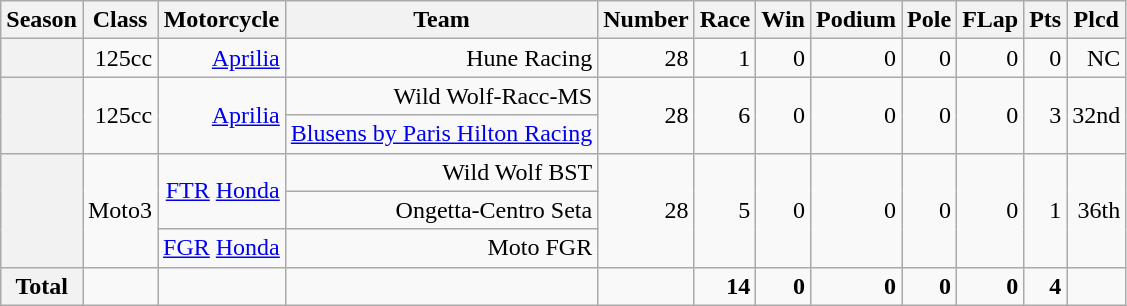<table class="wikitable" style=text-align:right>
<tr>
<th>Season</th>
<th>Class</th>
<th>Motorcycle</th>
<th>Team</th>
<th>Number</th>
<th>Race</th>
<th>Win</th>
<th>Podium</th>
<th>Pole</th>
<th>FLap</th>
<th>Pts</th>
<th>Plcd</th>
</tr>
<tr>
<th></th>
<td>125cc</td>
<td><a href='#'>Aprilia</a></td>
<td>Hune Racing</td>
<td>28</td>
<td>1</td>
<td>0</td>
<td>0</td>
<td>0</td>
<td>0</td>
<td>0</td>
<td>NC</td>
</tr>
<tr>
<th rowspan=2></th>
<td rowspan=2>125cc</td>
<td rowspan=2><a href='#'>Aprilia</a></td>
<td>Wild Wolf-Racc-MS</td>
<td rowspan=2>28</td>
<td rowspan=2>6</td>
<td rowspan=2>0</td>
<td rowspan=2>0</td>
<td rowspan=2>0</td>
<td rowspan=2>0</td>
<td rowspan=2>3</td>
<td rowspan=2>32nd</td>
</tr>
<tr>
<td><a href='#'>Blusens by Paris Hilton Racing</a></td>
</tr>
<tr>
<th rowspan=3></th>
<td rowspan=3>Moto3</td>
<td rowspan=2><a href='#'>FTR</a> <a href='#'>Honda</a></td>
<td>Wild Wolf BST</td>
<td rowspan=3>28</td>
<td rowspan=3>5</td>
<td rowspan=3>0</td>
<td rowspan=3>0</td>
<td rowspan=3>0</td>
<td rowspan=3>0</td>
<td rowspan=3>1</td>
<td rowspan=3>36th</td>
</tr>
<tr>
<td>Ongetta-Centro Seta</td>
</tr>
<tr>
<td><a href='#'>FGR</a> <a href='#'>Honda</a></td>
<td>Moto FGR</td>
</tr>
<tr>
<th>Total</th>
<td></td>
<td></td>
<td></td>
<td></td>
<td><strong>14</strong></td>
<td><strong>0</strong></td>
<td><strong>0</strong></td>
<td><strong>0</strong></td>
<td><strong>0</strong></td>
<td><strong>4</strong></td>
<td></td>
</tr>
</table>
